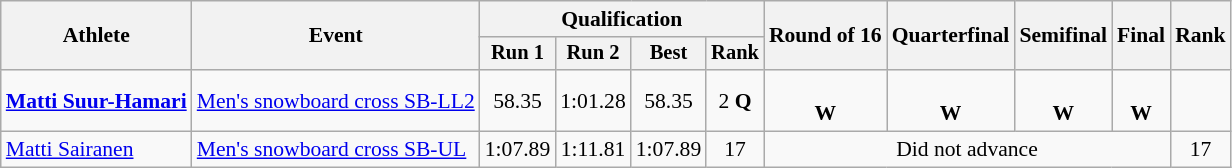<table class="wikitable" style="font-size:90%">
<tr>
<th rowspan="2">Athlete</th>
<th rowspan="2">Event</th>
<th colspan="4">Qualification</th>
<th rowspan="2">Round of 16</th>
<th rowspan="2">Quarterfinal</th>
<th rowspan="2">Semifinal</th>
<th rowspan="2">Final</th>
<th rowspan="2">Rank</th>
</tr>
<tr style="font-size:95%">
<th>Run 1</th>
<th>Run 2</th>
<th>Best</th>
<th>Rank</th>
</tr>
<tr align=center>
<td align="left"><strong><a href='#'>Matti Suur-Hamari</a></strong></td>
<td align=left><a href='#'>Men's snowboard cross SB-LL2</a></td>
<td>58.35</td>
<td>1:01.28</td>
<td>58.35</td>
<td>2 <strong>Q</strong></td>
<td><br><strong>W</strong></td>
<td><br><strong>W</strong></td>
<td><br><strong>W</strong></td>
<td><br><strong>W</strong></td>
<td></td>
</tr>
<tr align=center>
<td align="left"><a href='#'>Matti Sairanen</a></td>
<td align="left"><a href='#'>Men's snowboard cross SB-UL</a></td>
<td>1:07.89</td>
<td>1:11.81</td>
<td>1:07.89</td>
<td>17</td>
<td colspan=4>Did not advance</td>
<td>17</td>
</tr>
</table>
